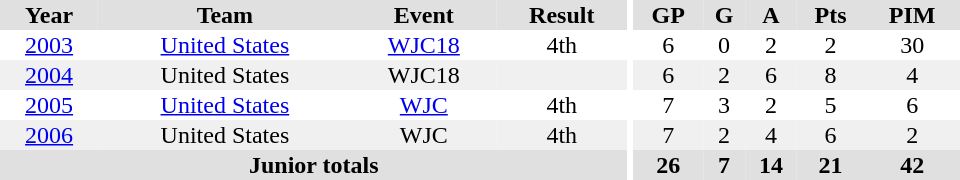<table border="0" cellpadding="1" cellspacing="0" ID="Table3" style="text-align:center; width:40em">
<tr ALIGN="center" bgcolor="#e0e0e0">
<th>Year</th>
<th>Team</th>
<th>Event</th>
<th>Result</th>
<th rowspan="99" bgcolor="#ffffff"></th>
<th>GP</th>
<th>G</th>
<th>A</th>
<th>Pts</th>
<th>PIM</th>
</tr>
<tr>
<td><a href='#'>2003</a></td>
<td><a href='#'>United States</a></td>
<td><a href='#'>WJC18</a></td>
<td>4th</td>
<td>6</td>
<td>0</td>
<td>2</td>
<td>2</td>
<td>30</td>
</tr>
<tr bgcolor="#f0f0f0">
<td><a href='#'>2004</a></td>
<td>United States</td>
<td>WJC18</td>
<td></td>
<td>6</td>
<td>2</td>
<td>6</td>
<td>8</td>
<td>4</td>
</tr>
<tr>
<td><a href='#'>2005</a></td>
<td><a href='#'>United States</a></td>
<td><a href='#'>WJC</a></td>
<td>4th</td>
<td>7</td>
<td>3</td>
<td>2</td>
<td>5</td>
<td>6</td>
</tr>
<tr bgcolor="#f0f0f0">
<td><a href='#'>2006</a></td>
<td>United States</td>
<td>WJC</td>
<td>4th</td>
<td>7</td>
<td>2</td>
<td>4</td>
<td>6</td>
<td>2</td>
</tr>
<tr bgcolor="#e0e0e0">
<th colspan="4">Junior totals</th>
<th>26</th>
<th>7</th>
<th>14</th>
<th>21</th>
<th>42</th>
</tr>
</table>
